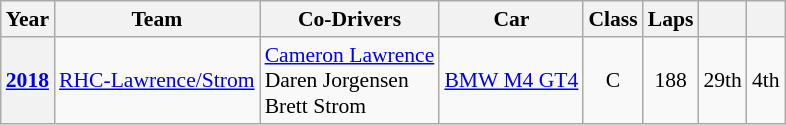<table class="wikitable" style="font-size: 90%;">
<tr>
<th>Year</th>
<th>Team</th>
<th>Co-Drivers</th>
<th>Car</th>
<th>Class</th>
<th>Laps</th>
<th></th>
<th></th>
</tr>
<tr>
<th><a href='#'>2018</a></th>
<td> <a href='#'>RHC-Lawrence/Strom</a></td>
<td> <a href='#'>Cameron Lawrence</a><br> Daren Jorgensen<br> Brett Strom</td>
<td><a href='#'>BMW M4 GT4</a></td>
<td align=center>C</td>
<td align=center>188</td>
<td>29th</td>
<td>4th</td>
</tr>
</table>
